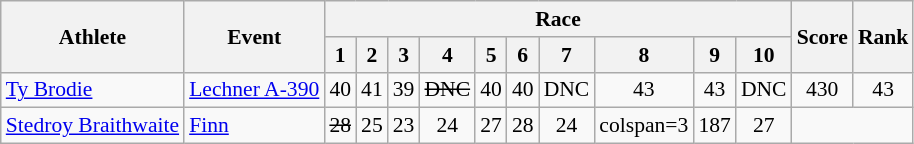<table class=wikitable style="font-size:90%">
<tr>
<th rowspan="2">Athlete</th>
<th rowspan="2">Event</th>
<th colspan="10">Race</th>
<th rowspan="2">Score</th>
<th rowspan="2">Rank</th>
</tr>
<tr>
<th>1</th>
<th>2</th>
<th>3</th>
<th>4</th>
<th>5</th>
<th>6</th>
<th>7</th>
<th>8</th>
<th>9</th>
<th>10</th>
</tr>
<tr>
<td><a href='#'>Ty Brodie</a></td>
<td><a href='#'>Lechner A-390</a></td>
<td align=center>40</td>
<td align=center>41</td>
<td align=center>39</td>
<td align=center><s>DNC</s></td>
<td align=center>40</td>
<td align=center>40</td>
<td align=center>DNC</td>
<td align=center>43</td>
<td align=center>43</td>
<td align=center>DNC</td>
<td align=center>430</td>
<td align=center>43</td>
</tr>
<tr>
<td><a href='#'>Stedroy Braithwaite</a></td>
<td><a href='#'>Finn</a></td>
<td align=center><s>28</s></td>
<td align=center>25</td>
<td align=center>23</td>
<td align=center>24</td>
<td align=center>27</td>
<td align=center>28</td>
<td align=center>24</td>
<td>colspan=3 </td>
<td align=center>187</td>
<td align=center>27</td>
</tr>
</table>
